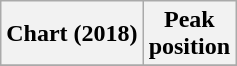<table class="wikitable sortable plainrowheaders" style="text-align:center">
<tr>
<th scope="col">Chart (2018)</th>
<th scope="col">Peak<br> position</th>
</tr>
<tr>
</tr>
</table>
